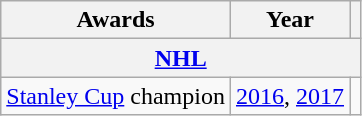<table class="wikitable">
<tr>
<th>Awards</th>
<th>Year</th>
<th></th>
</tr>
<tr>
<th colspan="3"><a href='#'>NHL</a></th>
</tr>
<tr>
<td><a href='#'>Stanley Cup</a> champion</td>
<td><a href='#'>2016</a>, <a href='#'>2017</a></td>
<td></td>
</tr>
</table>
